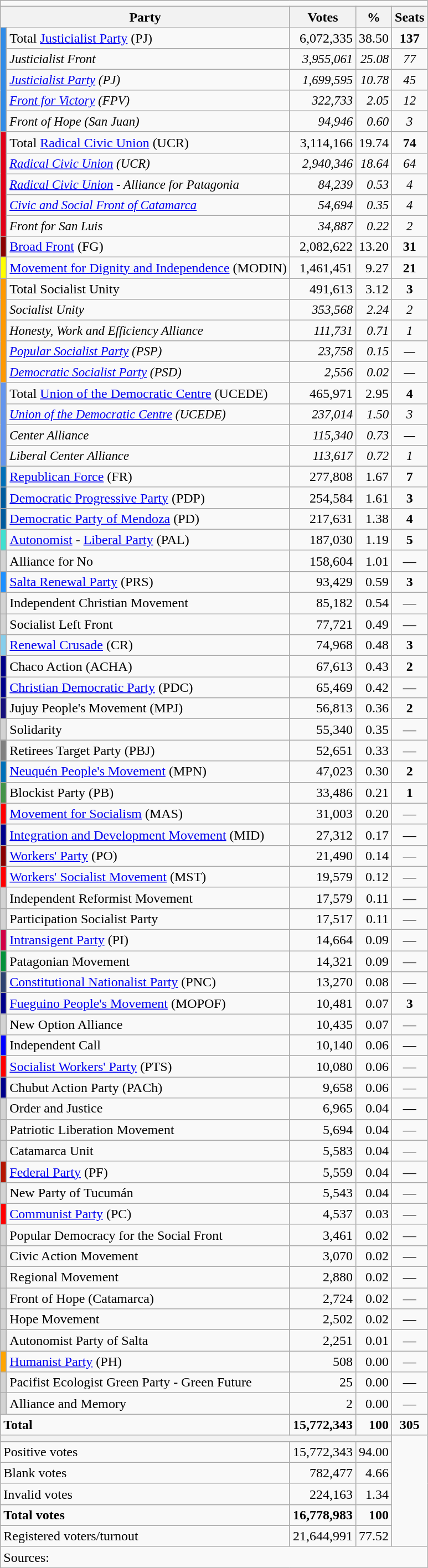<table class="wikitable" style="text-align:right;">
<tr>
<td colspan=5></td>
</tr>
<tr>
<th colspan=2>Party</th>
<th>Votes</th>
<th>%</th>
<th>Seats</th>
</tr>
<tr>
<td bgcolor=#318CE7 rowspan=5></td>
<td align=left>Total <a href='#'>Justicialist Party</a> (PJ)</td>
<td>6,072,335</td>
<td>38.50</td>
<td align=center><strong>137</strong></td>
</tr>
<tr style="font-size: 95%; font-style: italic">
<td align=left><span>Justicialist Front</span></td>
<td>3,955,061</td>
<td>25.08</td>
<td align=center>77</td>
</tr>
<tr style="font-size: 95%; font-style: italic">
<td align=left><span><a href='#'>Justicialist Party</a> (PJ)</span></td>
<td>1,699,595</td>
<td>10.78</td>
<td align=center>45</td>
</tr>
<tr style="font-size: 95%; font-style: italic">
<td align=left><span><a href='#'>Front for Victory</a> (FPV)</span></td>
<td>322,733</td>
<td>2.05</td>
<td align=center>12</td>
</tr>
<tr style="font-size: 95%; font-style: italic">
<td align=left><span>Front of Hope (San Juan)</span></td>
<td>94,946</td>
<td>0.60</td>
<td align=center>3</td>
</tr>
<tr>
<td bgcolor=#E10019 rowspan=5></td>
<td align=left>Total <a href='#'>Radical Civic Union</a> (UCR)</td>
<td>3,114,166</td>
<td>19.74</td>
<td align=center><strong>74</strong></td>
</tr>
<tr style="font-size: 95%; font-style: italic">
<td align=left><span><a href='#'>Radical Civic Union</a> (UCR)</span></td>
<td>2,940,346</td>
<td>18.64</td>
<td align=center>64</td>
</tr>
<tr style="font-size: 95%; font-style: italic">
<td align=left><span><a href='#'>Radical Civic Union</a> - Alliance for Patagonia</span></td>
<td>84,239</td>
<td>0.53</td>
<td align=center>4</td>
</tr>
<tr style="font-size: 95%; font-style: italic">
<td align=left><span><a href='#'>Civic and Social Front of Catamarca</a></span></td>
<td>54,694</td>
<td>0.35</td>
<td align=center>4</td>
</tr>
<tr style="font-size: 95%; font-style: italic">
<td align=left><span>Front for San Luis</span></td>
<td>34,887</td>
<td>0.22</td>
<td align=center>2</td>
</tr>
<tr>
<td bgcolor=darkred></td>
<td align=left><a href='#'>Broad Front</a> (FG)</td>
<td>2,082,622</td>
<td>13.20</td>
<td align=center><strong>31</strong></td>
</tr>
<tr>
<td bgcolor=yellow></td>
<td align=left><a href='#'>Movement for Dignity and Independence</a> (MODIN)</td>
<td>1,461,451</td>
<td>9.27</td>
<td align=center><strong>21</strong></td>
</tr>
<tr>
<td bgcolor=#FF9900 rowspan=5></td>
<td align=left>Total Socialist Unity</td>
<td>491,613</td>
<td>3.12</td>
<td align=center><strong>3</strong></td>
</tr>
<tr style="font-size: 95%; font-style: italic">
<td align=left><span>Socialist Unity</span></td>
<td>353,568</td>
<td>2.24</td>
<td align=center>2</td>
</tr>
<tr style="font-size: 95%; font-style: italic">
<td align=left><span>Honesty, Work and Efficiency Alliance</span></td>
<td>111,731</td>
<td>0.71</td>
<td align=center>1</td>
</tr>
<tr style="font-size: 95%; font-style: italic">
<td align=left><span><a href='#'>Popular Socialist Party</a> (PSP)</span></td>
<td>23,758</td>
<td>0.15</td>
<td align=center>—</td>
</tr>
<tr style="font-size: 95%; font-style: italic">
<td align=left><span><a href='#'>Democratic Socialist Party</a> (PSD)</span></td>
<td>2,556</td>
<td>0.02</td>
<td align=center>—</td>
</tr>
<tr>
<td bgcolor=#6495ED rowspan=4></td>
<td align=left>Total <a href='#'>Union of the Democratic Centre</a> (UCEDE)</td>
<td>465,971</td>
<td>2.95</td>
<td align=center><strong>4</strong></td>
</tr>
<tr style="font-size: 95%; font-style: italic">
<td align=left><span><a href='#'>Union of the Democratic Centre</a> (UCEDE)</span></td>
<td>237,014</td>
<td>1.50</td>
<td align=center>3</td>
</tr>
<tr style="font-size: 95%; font-style: italic">
<td align=left><span>Center Alliance</span></td>
<td>115,340</td>
<td>0.73</td>
<td align=center>—</td>
</tr>
<tr style="font-size: 95%; font-style: italic">
<td align=left><span>Liberal Center Alliance</span></td>
<td>113,617</td>
<td>0.72</td>
<td align=center>1</td>
</tr>
<tr>
<td bgcolor=#0070B8></td>
<td align=left><a href='#'>Republican Force</a> (FR)</td>
<td>277,808</td>
<td>1.67</td>
<td align=center><strong>7</strong></td>
</tr>
<tr>
<td bgcolor=#005C9E></td>
<td align=left><a href='#'>Democratic Progressive Party</a> (PDP)</td>
<td>254,584</td>
<td>1.61</td>
<td align=center><strong>3</strong></td>
</tr>
<tr>
<td bgcolor=#005C9E></td>
<td align=left><a href='#'>Democratic Party of Mendoza</a> (PD)</td>
<td>217,631</td>
<td>1.38</td>
<td align=center><strong>4</strong></td>
</tr>
<tr>
<td bgcolor=#40E0D0></td>
<td align=left><a href='#'>Autonomist</a> - <a href='#'>Liberal Party</a> (PAL)</td>
<td>187,030</td>
<td>1.19</td>
<td align=center><strong>5</strong></td>
</tr>
<tr>
<td bgcolor=lightgrey></td>
<td align=left>Alliance for No</td>
<td>158,604</td>
<td>1.01</td>
<td align=center>—</td>
</tr>
<tr>
<td bgcolor=#1E90FF></td>
<td align=left><a href='#'>Salta Renewal Party</a> (PRS)</td>
<td>93,429</td>
<td>0.59</td>
<td align=center><strong>3</strong></td>
</tr>
<tr>
<td bgcolor=lightgrey></td>
<td align=left>Independent Christian Movement</td>
<td>85,182</td>
<td>0.54</td>
<td align=center>—</td>
</tr>
<tr>
<td bgcolor=lightgrey></td>
<td align=left>Socialist Left Front</td>
<td>77,721</td>
<td>0.49</td>
<td align=center>—</td>
</tr>
<tr>
<td bgcolor=SkyBlue></td>
<td align=left><a href='#'>Renewal Crusade</a> (CR)</td>
<td>74,968</td>
<td>0.48</td>
<td align=center><strong>3</strong></td>
</tr>
<tr>
<td bgcolor=#000088></td>
<td align=left>Chaco Action (ACHA)</td>
<td>67,613</td>
<td>0.43</td>
<td align=center><strong>2</strong></td>
</tr>
<tr>
<td bgcolor=darkblue></td>
<td align=left><a href='#'>Christian Democratic Party</a> (PDC)</td>
<td>65,469</td>
<td>0.42</td>
<td align=center>—</td>
</tr>
<tr>
<td bgcolor=#17117D></td>
<td align=left>Jujuy People's Movement (MPJ)</td>
<td>56,813</td>
<td>0.36</td>
<td align=center><strong>2</strong></td>
</tr>
<tr>
<td bgcolor=lightgrey></td>
<td align=left>Solidarity</td>
<td>55,340</td>
<td>0.35</td>
<td align=center>—</td>
</tr>
<tr>
<td bgcolor=grey></td>
<td align=left>Retirees Target Party (PBJ)</td>
<td>52,651</td>
<td>0.33</td>
<td align=center>—</td>
</tr>
<tr>
<td bgcolor=#0070B8></td>
<td align=left><a href='#'>Neuquén People's Movement</a> (MPN)</td>
<td>47,023</td>
<td>0.30</td>
<td align=center><strong>2</strong></td>
</tr>
<tr>
<td bgcolor=#44944A></td>
<td align=left>Blockist Party (PB)</td>
<td>33,486</td>
<td>0.21</td>
<td align=center><strong>1</strong></td>
</tr>
<tr>
<td bgcolor=red></td>
<td align=left><a href='#'>Movement for Socialism</a> (MAS)</td>
<td>31,003</td>
<td>0.20</td>
<td align=center>—</td>
</tr>
<tr>
<td bgcolor=darkblue></td>
<td align=left><a href='#'>Integration and Development Movement</a> (MID)</td>
<td>27,312</td>
<td>0.17</td>
<td align=center>—</td>
</tr>
<tr>
<td bgcolor=darkred></td>
<td align=left><a href='#'>Workers' Party</a> (PO)</td>
<td>21,490</td>
<td>0.14</td>
<td align=center>—</td>
</tr>
<tr>
<td bgcolor=red></td>
<td align=left><a href='#'>Workers' Socialist Movement</a> (MST)</td>
<td>19,579</td>
<td>0.12</td>
<td align=center>—</td>
</tr>
<tr>
<td bgcolor=lightgrey></td>
<td align=left>Independent Reformist Movement</td>
<td>17,579</td>
<td>0.11</td>
<td align=center>—</td>
</tr>
<tr>
<td bgcolor=lightgrey></td>
<td align=left>Participation Socialist Party</td>
<td>17,517</td>
<td>0.11</td>
<td align=center>—</td>
</tr>
<tr>
<td bgcolor=#D10047></td>
<td align=left><a href='#'>Intransigent Party</a> (PI)</td>
<td>14,664</td>
<td>0.09</td>
<td align=center>—</td>
</tr>
<tr>
<td bgcolor=#04923c></td>
<td align=left>Patagonian Movement</td>
<td>14,321</td>
<td>0.09</td>
<td align=center>—</td>
</tr>
<tr>
<td bgcolor=#2E4371></td>
<td align=left><a href='#'>Constitutional Nationalist Party</a> (PNC)</td>
<td>13,270</td>
<td>0.08</td>
<td align=center>—</td>
</tr>
<tr>
<td bgcolor=darkblue></td>
<td align=left><a href='#'>Fueguino People's Movement</a> (MOPOF)</td>
<td>10,481</td>
<td>0.07</td>
<td align=center><strong>3</strong></td>
</tr>
<tr>
<td bgcolor=lightgrey></td>
<td align=left>New Option Alliance</td>
<td>10,435</td>
<td>0.07</td>
<td align=center>—</td>
</tr>
<tr>
<td bgcolor=blue></td>
<td align=left>Independent Call</td>
<td>10,140</td>
<td>0.06</td>
<td align=center>—</td>
</tr>
<tr>
<td bgcolor=red></td>
<td align=left><a href='#'>Socialist Workers' Party</a> (PTS)</td>
<td>10,080</td>
<td>0.06</td>
<td align=center>—</td>
</tr>
<tr>
<td bgcolor=darkblue></td>
<td align=left>Chubut Action Party (PACh)</td>
<td>9,658</td>
<td>0.06</td>
<td align=center>—</td>
</tr>
<tr>
<td bgcolor=lightgrey></td>
<td align=left>Order and Justice</td>
<td>6,965</td>
<td>0.04</td>
<td align=center>—</td>
</tr>
<tr>
<td bgcolor=lightgrey></td>
<td align=left>Patriotic Liberation Movement</td>
<td>5,694</td>
<td>0.04</td>
<td align=center>—</td>
</tr>
<tr>
<td bgcolor=lightgrey></td>
<td align=left>Catamarca Unit</td>
<td>5,583</td>
<td>0.04</td>
<td align=center>—</td>
</tr>
<tr>
<td bgcolor=#B51601></td>
<td align=left><a href='#'>Federal Party</a> (PF)</td>
<td>5,559</td>
<td>0.04</td>
<td align=center>—</td>
</tr>
<tr>
<td bgcolor=lightgrey></td>
<td align=left>New Party of Tucumán</td>
<td>5,543</td>
<td>0.04</td>
<td align=center>—</td>
</tr>
<tr>
<td bgcolor=red></td>
<td align=left><a href='#'>Communist Party</a> (PC)</td>
<td>4,537</td>
<td>0.03</td>
<td align=center>—</td>
</tr>
<tr>
<td bgcolor=lightgrey></td>
<td align=left>Popular Democracy for the Social Front</td>
<td>3,461</td>
<td>0.02</td>
<td align=center>—</td>
</tr>
<tr>
<td bgcolor=lightgrey></td>
<td align=left>Civic Action Movement</td>
<td>3,070</td>
<td>0.02</td>
<td align=center>—</td>
</tr>
<tr>
<td bgcolor=lightgrey></td>
<td align=left>Regional Movement</td>
<td>2,880</td>
<td>0.02</td>
<td align=center>—</td>
</tr>
<tr>
<td bgcolor=lightgrey></td>
<td align=left>Front of Hope (Catamarca)</td>
<td>2,724</td>
<td>0.02</td>
<td align=center>—</td>
</tr>
<tr>
<td bgcolor=lightgrey></td>
<td align=left>Hope Movement</td>
<td>2,502</td>
<td>0.02</td>
<td align=center>—</td>
</tr>
<tr>
<td bgcolor=lightgrey></td>
<td align=left>Autonomist Party of Salta</td>
<td>2,251</td>
<td>0.01</td>
<td align=center>—</td>
</tr>
<tr>
<td bgcolor=orange></td>
<td align=left><a href='#'>Humanist Party</a> (PH)</td>
<td>508</td>
<td>0.00</td>
<td align=center>—</td>
</tr>
<tr>
<td bgcolor=lightgrey></td>
<td align=left>Pacifist Ecologist Green Party - Green Future</td>
<td>25</td>
<td>0.00</td>
<td align=center>—</td>
</tr>
<tr>
<td bgcolor=lightgrey></td>
<td align=left>Alliance and Memory</td>
<td>2</td>
<td>0.00</td>
<td align=center>—</td>
</tr>
<tr style="font-weight:bold">
<td colspan=2 align=left>Total</td>
<td>15,772,343</td>
<td>100</td>
<td align=center>305</td>
</tr>
<tr>
<th colspan=4></th>
<td rowspan=6></td>
</tr>
<tr>
<td align=left colspan=2>Positive votes</td>
<td>15,772,343</td>
<td>94.00</td>
</tr>
<tr>
<td align=left colspan=2>Blank votes</td>
<td>782,477</td>
<td>4.66</td>
</tr>
<tr>
<td align=left colspan=2>Invalid votes</td>
<td>224,163</td>
<td>1.34</td>
</tr>
<tr style="font-weight:bold">
<td align=left colspan=2>Total votes</td>
<td>16,778,983</td>
<td>100</td>
</tr>
<tr>
<td align=left colspan=2>Registered voters/turnout</td>
<td>21,644,991</td>
<td>77.52</td>
</tr>
<tr>
<td colspan=5 align=left>Sources:</td>
</tr>
</table>
